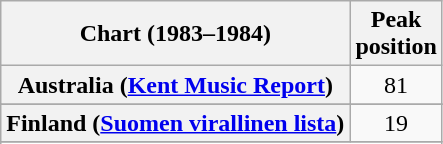<table class="wikitable sortable plainrowheaders" style="text-align:center">
<tr>
<th scope="col">Chart (1983–1984)</th>
<th scope="col">Peak<br>position</th>
</tr>
<tr>
<th scope="row">Australia (<a href='#'>Kent Music Report</a>)</th>
<td>81</td>
</tr>
<tr>
</tr>
<tr>
<th scope="row">Finland (<a href='#'>Suomen virallinen lista</a>)</th>
<td>19</td>
</tr>
<tr>
</tr>
<tr>
</tr>
<tr>
</tr>
<tr>
</tr>
</table>
